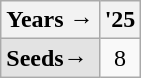<table class="wikitable">
<tr>
<th>Years →</th>
<th>'25</th>
</tr>
<tr align=center>
<td style="text-align:left; background:#e3e3e3;"><strong>Seeds→</strong></td>
<td>8</td>
</tr>
</table>
